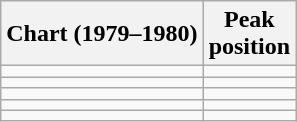<table class="wikitable" style="display:table-inline">
<tr>
<th>Chart (1979–1980)</th>
<th>Peak<br>position</th>
</tr>
<tr>
<td></td>
<td></td>
</tr>
<tr>
<td></td>
<td></td>
</tr>
<tr>
<td></td>
<td></td>
</tr>
<tr>
<td></td>
<td></td>
</tr>
<tr>
<td></td>
<td></td>
</tr>
</table>
